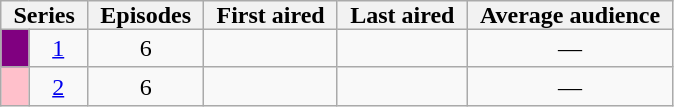<table class="wikitable" style="text-align: center;">
<tr>
<th style="padding: 0px 8px" colspan="2">Series</th>
<th style="padding: 0px 8px">Episodes</th>
<th style="padding: 0px 8px">First aired</th>
<th style="padding: 0px 8px">Last aired</th>
<th style="padding: 0px 8px">Average audience</th>
</tr>
<tr>
<td style="background:purple;"></td>
<td><a href='#'>1</a></td>
<td>6</td>
<td></td>
<td></td>
<td>—</td>
</tr>
<tr>
<td style="background:pink;"></td>
<td><a href='#'>2</a></td>
<td>6</td>
<td></td>
<td></td>
<td>—</td>
</tr>
</table>
